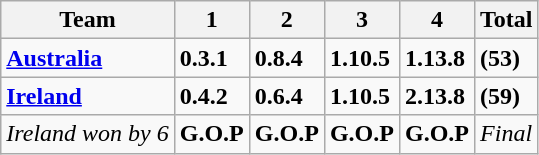<table class="wikitable">
<tr>
<th>Team</th>
<th>1</th>
<th>2</th>
<th>3</th>
<th>4</th>
<th>Total</th>
</tr>
<tr>
<td> <strong><a href='#'>Australia</a></strong></td>
<td><strong>0.3.1</strong></td>
<td><strong>0.8.4</strong></td>
<td><strong>1.10.5</strong></td>
<td><strong>1.13.8</strong></td>
<td><strong>(53)</strong></td>
</tr>
<tr>
<td> <strong><a href='#'>Ireland</a></strong></td>
<td><strong>0.4.2</strong></td>
<td><strong>0.6.4</strong></td>
<td><strong>1.10.5</strong></td>
<td><strong>2.13.8</strong></td>
<td><strong>(59)</strong></td>
</tr>
<tr>
<td><em>Ireland won by 6</em></td>
<td><strong>G.O.P</strong></td>
<td><strong>G.O.P</strong></td>
<td><strong>G.O.P</strong></td>
<td><strong>G.O.P</strong></td>
<td><em>Final</em></td>
</tr>
</table>
